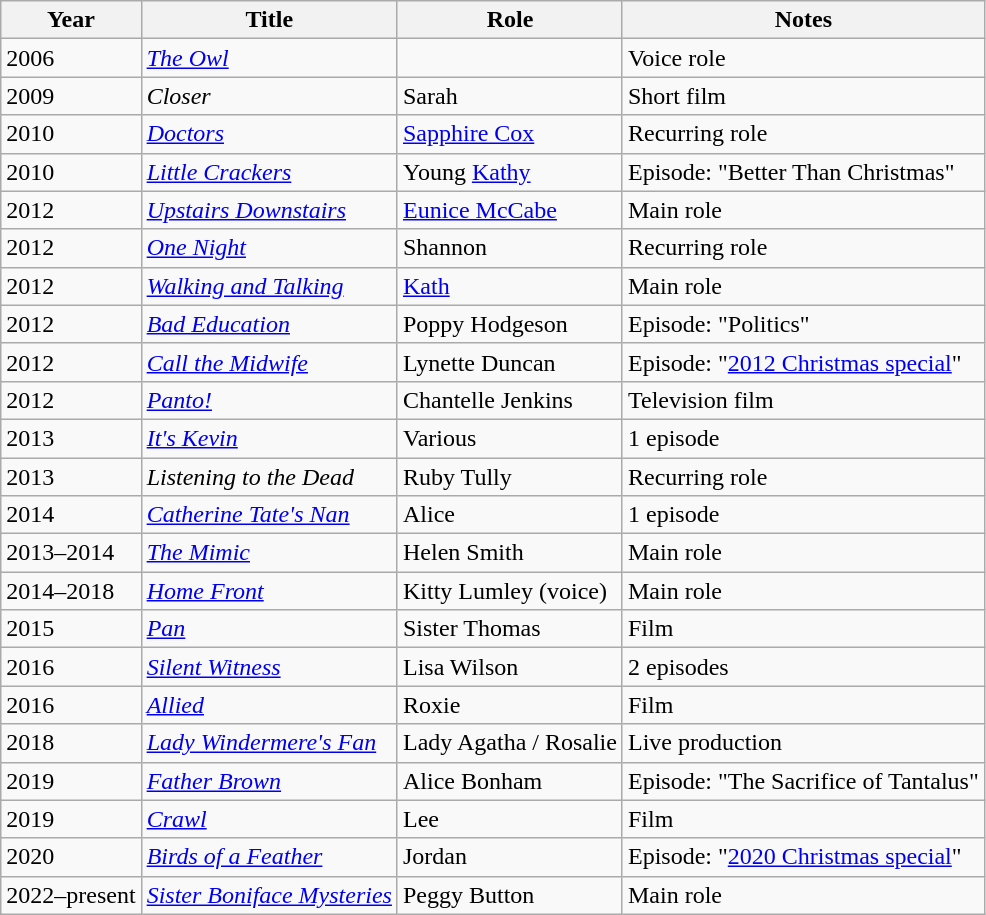<table class="wikitable">
<tr>
<th>Year</th>
<th>Title</th>
<th>Role</th>
<th>Notes</th>
</tr>
<tr>
<td>2006</td>
<td><em><a href='#'>The Owl</a></em></td>
<td></td>
<td>Voice role</td>
</tr>
<tr>
<td>2009</td>
<td><em>Closer</em></td>
<td>Sarah</td>
<td>Short film</td>
</tr>
<tr>
<td>2010</td>
<td><em><a href='#'>Doctors</a></em></td>
<td><a href='#'>Sapphire Cox</a></td>
<td>Recurring role</td>
</tr>
<tr>
<td>2010</td>
<td><em><a href='#'>Little Crackers</a></em></td>
<td>Young <a href='#'>Kathy</a></td>
<td>Episode: "Better Than Christmas"</td>
</tr>
<tr>
<td>2012</td>
<td><em><a href='#'>Upstairs Downstairs</a></em></td>
<td><a href='#'>Eunice McCabe</a></td>
<td>Main role</td>
</tr>
<tr>
<td>2012</td>
<td><em><a href='#'>One Night</a></em></td>
<td>Shannon</td>
<td>Recurring role</td>
</tr>
<tr>
<td>2012</td>
<td><em><a href='#'>Walking and Talking</a></em></td>
<td><a href='#'>Kath</a></td>
<td>Main role</td>
</tr>
<tr>
<td>2012</td>
<td><em><a href='#'>Bad Education</a></em></td>
<td>Poppy Hodgeson</td>
<td>Episode: "Politics"</td>
</tr>
<tr>
<td>2012</td>
<td><em><a href='#'>Call the Midwife</a></em></td>
<td>Lynette Duncan</td>
<td>Episode: "<a href='#'>2012 Christmas special</a>"</td>
</tr>
<tr>
<td>2012</td>
<td><em><a href='#'>Panto!</a></em></td>
<td>Chantelle Jenkins</td>
<td>Television film</td>
</tr>
<tr>
<td>2013</td>
<td><em><a href='#'>It's Kevin</a></em></td>
<td>Various</td>
<td>1 episode</td>
</tr>
<tr>
<td>2013</td>
<td><em>Listening to the Dead</em></td>
<td>Ruby Tully</td>
<td>Recurring role</td>
</tr>
<tr>
<td>2014</td>
<td><em><a href='#'>Catherine Tate's Nan</a></em></td>
<td>Alice</td>
<td>1 episode</td>
</tr>
<tr>
<td>2013–2014</td>
<td><em><a href='#'>The Mimic</a></em></td>
<td>Helen Smith</td>
<td>Main role</td>
</tr>
<tr>
<td>2014–2018</td>
<td><em><a href='#'>Home Front</a></em></td>
<td>Kitty Lumley (voice)</td>
<td>Main role</td>
</tr>
<tr>
<td>2015</td>
<td><em><a href='#'>Pan</a></em></td>
<td>Sister Thomas</td>
<td>Film</td>
</tr>
<tr>
<td>2016</td>
<td><em><a href='#'>Silent Witness</a></em></td>
<td>Lisa Wilson</td>
<td>2 episodes</td>
</tr>
<tr>
<td>2016</td>
<td><em><a href='#'>Allied</a></em></td>
<td>Roxie</td>
<td>Film</td>
</tr>
<tr>
<td>2018</td>
<td><em><a href='#'>Lady Windermere's Fan</a></em></td>
<td>Lady Agatha / Rosalie</td>
<td>Live production</td>
</tr>
<tr>
<td>2019</td>
<td><em><a href='#'>Father Brown</a></em></td>
<td>Alice Bonham</td>
<td>Episode: "The Sacrifice of Tantalus"</td>
</tr>
<tr>
<td>2019</td>
<td><em><a href='#'>Crawl</a></em></td>
<td>Lee</td>
<td>Film</td>
</tr>
<tr>
<td>2020</td>
<td><em><a href='#'>Birds of a Feather</a></em></td>
<td>Jordan</td>
<td>Episode: "<a href='#'>2020 Christmas special</a>"</td>
</tr>
<tr>
<td>2022–present</td>
<td><em><a href='#'>Sister Boniface Mysteries</a></em></td>
<td>Peggy Button</td>
<td>Main role</td>
</tr>
</table>
